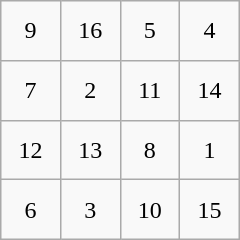<table class="wikitable" style="margin-left:auto;margin-right:auto;text-align:center;width:10em;height:10em;table-layout:fixed;">
<tr>
<td>9</td>
<td>16</td>
<td>5</td>
<td>4</td>
</tr>
<tr>
<td>7</td>
<td>2</td>
<td>11</td>
<td>14</td>
</tr>
<tr>
<td>12</td>
<td>13</td>
<td>8</td>
<td>1</td>
</tr>
<tr>
<td>6</td>
<td>3</td>
<td>10</td>
<td>15</td>
</tr>
</table>
